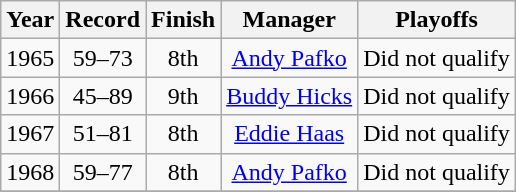<table class="wikitable">
<tr style="background: #F2F2F2;">
<th>Year</th>
<th>Record</th>
<th>Finish</th>
<th>Manager</th>
<th>Playoffs</th>
</tr>
<tr align=center>
<td>1965</td>
<td>59–73</td>
<td>8th</td>
<td><a href='#'>Andy Pafko</a></td>
<td>Did not qualify</td>
</tr>
<tr align=center>
<td>1966</td>
<td>45–89</td>
<td>9th</td>
<td><a href='#'>Buddy Hicks</a></td>
<td>Did not qualify</td>
</tr>
<tr align=center>
<td>1967</td>
<td>51–81</td>
<td>8th</td>
<td><a href='#'>Eddie Haas</a></td>
<td>Did not qualify</td>
</tr>
<tr align=center>
<td>1968</td>
<td>59–77</td>
<td>8th</td>
<td><a href='#'>Andy Pafko</a></td>
<td>Did not qualify</td>
</tr>
<tr align=center>
</tr>
</table>
